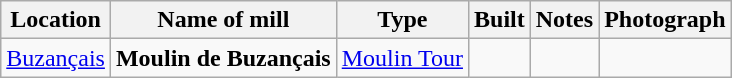<table class="wikitable">
<tr>
<th>Location</th>
<th>Name of mill</th>
<th>Type</th>
<th>Built</th>
<th>Notes</th>
<th>Photograph</th>
</tr>
<tr>
<td><a href='#'>Buzançais</a></td>
<td><strong>Moulin de Buzançais</strong></td>
<td><a href='#'>Moulin Tour</a></td>
<td></td>
<td> </td>
<td></td>
</tr>
</table>
